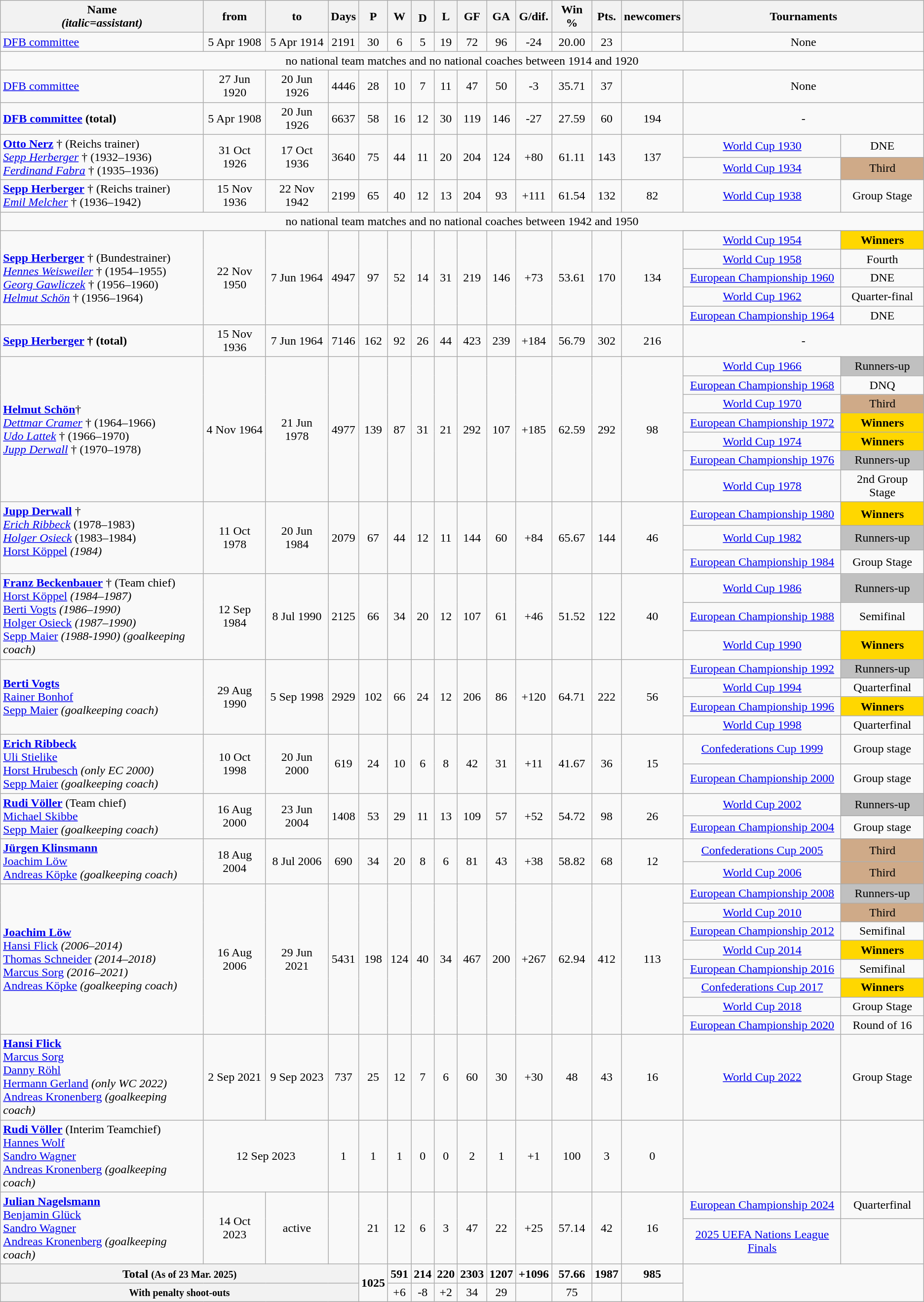<table class="wikitable sortable" style="text-align:center">
<tr>
<th class="unsortable"><strong>Name</strong><br><em>(italic=assistant)</em></th>
<th>from</th>
<th>to</th>
<th>Days</th>
<th>P</th>
<th>W</th>
<th>D<sup></sup></th>
<th>L</th>
<th>GF</th>
<th>GA</th>
<th>G/dif.</th>
<th>Win %</th>
<th>Pts.</th>
<th>newcomers</th>
<th colspan="2" class="unsortable">Tournaments</th>
</tr>
<tr>
<td align="left"><a href='#'>DFB committee</a></td>
<td>5 Apr 1908</td>
<td>5 Apr 1914</td>
<td>2191</td>
<td>30</td>
<td>6</td>
<td>5</td>
<td>19</td>
<td>72</td>
<td>96</td>
<td>-24</td>
<td>20.00</td>
<td>23</td>
<td></td>
<td colspan="2">None</td>
</tr>
<tr>
<td colspan="16">no national team matches and no national coaches between 1914 and 1920</td>
</tr>
<tr>
<td align="left"><a href='#'>DFB committee</a></td>
<td>27 Jun 1920</td>
<td>20 Jun 1926</td>
<td>4446</td>
<td>28</td>
<td>10</td>
<td>7</td>
<td>11</td>
<td>47</td>
<td>50</td>
<td>-3</td>
<td>35.71</td>
<td>37</td>
<td></td>
<td colspan="2">None</td>
</tr>
<tr>
<td align="left"><strong><a href='#'>DFB committee</a> (total)</strong></td>
<td>5 Apr 1908</td>
<td>20 Jun 1926</td>
<td>6637</td>
<td>58</td>
<td>16</td>
<td>12</td>
<td>30</td>
<td>119</td>
<td>146</td>
<td>-27</td>
<td>27.59</td>
<td>60</td>
<td>194</td>
<td colspan="2">-</td>
</tr>
<tr>
<td rowspan="2" align="left"><strong><a href='#'>Otto Nerz</a></strong> † (Reichs trainer)<br><em><a href='#'>Sepp Herberger</a></em> † (1932–1936) <br><em><a href='#'>Ferdinand Fabra</a></em>  † (1935–1936)</td>
<td rowspan="2">31 Oct 1926</td>
<td rowspan="2">17 Oct 1936</td>
<td rowspan="2">3640</td>
<td rowspan="2">75</td>
<td rowspan="2">44</td>
<td rowspan="2">11</td>
<td rowspan="2">20</td>
<td rowspan="2">204</td>
<td rowspan="2">124</td>
<td rowspan="2">+80</td>
<td rowspan="2">61.11</td>
<td rowspan="2">143</td>
<td rowspan="2">137</td>
<td><a href='#'>World Cup 1930</a></td>
<td>DNE</td>
</tr>
<tr>
<td><a href='#'>World Cup 1934</a></td>
<td bgcolor="#CFAA88">Third</td>
</tr>
<tr>
<td align="left"><strong><a href='#'>Sepp Herberger</a></strong> † (Reichs trainer)<br><em><a href='#'>Emil Melcher</a></em> † (1936–1942)</td>
<td>15 Nov 1936</td>
<td>22 Nov 1942</td>
<td>2199</td>
<td>65</td>
<td>40</td>
<td>12</td>
<td>13</td>
<td>204</td>
<td>93</td>
<td>+111</td>
<td>61.54</td>
<td>132</td>
<td>82</td>
<td><a href='#'>World Cup 1938</a></td>
<td>Group Stage</td>
</tr>
<tr>
<td colspan="16">no national team matches and no national coaches between 1942 and 1950</td>
</tr>
<tr>
<td rowspan="6" align="left"><strong><a href='#'>Sepp Herberger</a></strong> † (Bundestrainer)<br><em><a href='#'>Hennes Weisweiler</a></em> † (1954–1955)<br><em><a href='#'>Georg Gawliczek</a></em> † (1956–1960)<br><em><a href='#'>Helmut Schön</a></em> † (1956–1964)</td>
<td rowspan="6">22 Nov 1950</td>
<td rowspan="6">7 Jun 1964</td>
<td rowspan="6">4947</td>
<td rowspan="6">97</td>
<td rowspan="6">52</td>
<td rowspan="6">14</td>
<td rowspan="6">31</td>
<td rowspan="6">219</td>
<td rowspan="6">146</td>
<td rowspan="6">+73</td>
<td rowspan="6">53.61</td>
<td rowspan="6">170</td>
<td rowspan="6">134</td>
</tr>
<tr>
<td><a href='#'>World Cup 1954</a></td>
<td bgcolor="gold"><strong>Winners</strong></td>
</tr>
<tr>
<td><a href='#'>World Cup 1958</a></td>
<td>Fourth</td>
</tr>
<tr>
<td><a href='#'>European Championship 1960</a></td>
<td>DNE</td>
</tr>
<tr>
<td><a href='#'>World Cup 1962</a></td>
<td>Quarter-final</td>
</tr>
<tr>
<td><a href='#'>European Championship 1964</a></td>
<td>DNE</td>
</tr>
<tr>
<td align="left"><strong><a href='#'>Sepp Herberger</a> † (total)</strong></td>
<td>15 Nov 1936</td>
<td>7 Jun 1964</td>
<td>7146</td>
<td>162</td>
<td>92</td>
<td>26</td>
<td>44</td>
<td>423</td>
<td>239</td>
<td>+184</td>
<td>56.79</td>
<td>302</td>
<td>216</td>
<td colspan="2">-</td>
</tr>
<tr>
<td rowspan="7" align="left"><strong><a href='#'>Helmut Schön</a></strong>†<br><em><a href='#'>Dettmar Cramer</a></em> † (1964–1966)<br><em><a href='#'>Udo Lattek</a></em> † (1966–1970)<br><em><a href='#'>Jupp Derwall</a></em> † (1970–1978)</td>
<td rowspan="7">4 Nov 1964</td>
<td rowspan="7">21 Jun 1978</td>
<td rowspan="7">4977</td>
<td rowspan="7">139</td>
<td rowspan="7">87</td>
<td rowspan="7">31</td>
<td rowspan="7">21</td>
<td rowspan="7">292</td>
<td rowspan="7">107</td>
<td rowspan="7">+185</td>
<td rowspan="7">62.59</td>
<td rowspan="7">292</td>
<td rowspan="7">98</td>
<td><a href='#'>World Cup 1966</a></td>
<td bgcolor="silver">Runners-up</td>
</tr>
<tr>
<td><a href='#'>European Championship 1968</a></td>
<td>DNQ</td>
</tr>
<tr>
<td><a href='#'>World Cup 1970</a></td>
<td bgcolor="#CFAA88">Third</td>
</tr>
<tr>
<td><a href='#'>European Championship 1972</a></td>
<td bgcolor="gold"><strong>Winners</strong></td>
</tr>
<tr>
<td><a href='#'>World Cup 1974</a></td>
<td bgcolor="gold"><strong>Winners</strong></td>
</tr>
<tr>
<td><a href='#'>European Championship 1976</a></td>
<td bgcolor="silver">Runners-up</td>
</tr>
<tr>
<td><a href='#'>World Cup 1978</a></td>
<td>2nd Group Stage</td>
</tr>
<tr>
<td rowspan="3" align="left"><strong><a href='#'>Jupp Derwall</a></strong> †<br><em><a href='#'>Erich Ribbeck</a></em> (1978–1983)<br><em><a href='#'>Holger Osieck</a></em> (1983–1984)<em><br></em><a href='#'>Horst Köppel</a><em> (1984)<br><br></td>
<td rowspan="3">11 Oct 1978</td>
<td rowspan="3">20 Jun 1984</td>
<td rowspan="3">2079</td>
<td rowspan="3">67</td>
<td rowspan="3">44</td>
<td rowspan="3">12</td>
<td rowspan="3">11</td>
<td rowspan="3">144</td>
<td rowspan="3">60</td>
<td rowspan="3">+84</td>
<td rowspan="3">65.67</td>
<td rowspan="3">144</td>
<td rowspan="3">46</td>
<td><a href='#'>European Championship 1980</a></td>
<td bgcolor="gold"><strong>Winners</strong></td>
</tr>
<tr>
<td><a href='#'>World Cup 1982</a></td>
<td bgcolor="silver">Runners-up</td>
</tr>
<tr>
<td><a href='#'>European Championship 1984</a></td>
<td>Group Stage</td>
</tr>
<tr>
<td rowspan="3" align="left"><strong><a href='#'>Franz Beckenbauer</a></strong> † (Team chief)<br></em><a href='#'>Horst Köppel</a><em> (1984–1987)<br></em><a href='#'>Berti Vogts</a><em> (1986–1990)<br></em><a href='#'>Holger Osieck</a><em> (1987–1990)<br></em><a href='#'>Sepp Maier</a><em> (1988-1990) (goalkeeping coach)</td>
<td rowspan="3">12 Sep 1984</td>
<td rowspan="3">8 Jul 1990</td>
<td rowspan="3">2125</td>
<td rowspan="3">66</td>
<td rowspan="3">34</td>
<td rowspan="3">20</td>
<td rowspan="3">12</td>
<td rowspan="3">107</td>
<td rowspan="3">61</td>
<td rowspan="3">+46</td>
<td rowspan="3">51.52</td>
<td rowspan="3">122</td>
<td rowspan="3">40</td>
<td><a href='#'>World Cup 1986</a></td>
<td bgcolor="silver">Runners-up</td>
</tr>
<tr>
<td><a href='#'>European Championship 1988</a></td>
<td>Semifinal</td>
</tr>
<tr>
<td><a href='#'>World Cup 1990</a></td>
<td bgcolor="gold"><strong>Winners</strong></td>
</tr>
<tr>
<td rowspan="4" align="left"><strong><a href='#'>Berti Vogts</a></strong><br></em><a href='#'>Rainer Bonhof</a><em><br></em><a href='#'>Sepp Maier</a><em> (goalkeeping coach)</td>
<td rowspan="4">29 Aug 1990</td>
<td rowspan="4">5 Sep 1998</td>
<td rowspan="4">2929</td>
<td rowspan="4">102</td>
<td rowspan="4">66</td>
<td rowspan="4">24</td>
<td rowspan="4">12</td>
<td rowspan="4">206</td>
<td rowspan="4">86</td>
<td rowspan="4">+120</td>
<td rowspan="4">64.71</td>
<td rowspan="4">222</td>
<td rowspan="4">56</td>
<td><a href='#'>European Championship 1992</a></td>
<td bgcolor="silver">Runners-up</td>
</tr>
<tr>
<td><a href='#'>World Cup 1994</a></td>
<td>Quarterfinal</td>
</tr>
<tr>
<td><a href='#'>European Championship 1996</a></td>
<td bgcolor="gold"><strong>Winners</strong></td>
</tr>
<tr>
<td><a href='#'>World Cup 1998</a></td>
<td>Quarterfinal</td>
</tr>
<tr>
<td rowspan="2" align="left"><strong><a href='#'>Erich Ribbeck</a></strong><br></em><a href='#'>Uli Stielike</a><em> <br></em><a href='#'>Horst Hrubesch</a><em> (only EC 2000)<br></em><a href='#'>Sepp Maier</a><em> (goalkeeping coach)</td>
<td rowspan="2">10 Oct 1998</td>
<td rowspan="2">20 Jun 2000</td>
<td rowspan="2">619</td>
<td rowspan="2">24</td>
<td rowspan="2">10</td>
<td rowspan="2">6</td>
<td rowspan="2">8</td>
<td rowspan="2">42</td>
<td rowspan="2">31</td>
<td rowspan="2">+11</td>
<td rowspan="2">41.67</td>
<td rowspan="2">36</td>
<td rowspan="2">15</td>
<td><a href='#'>Confederations Cup 1999</a></td>
<td>Group stage</td>
</tr>
<tr>
<td><a href='#'>European Championship 2000</a></td>
<td>Group stage</td>
</tr>
<tr>
<td rowspan="2" align="left"><strong><a href='#'>Rudi Völler</a></strong> (Team chief)<br></em><a href='#'>Michael Skibbe</a><em><br></em><a href='#'>Sepp Maier</a><em> (goalkeeping coach)</td>
<td rowspan="2">16 Aug 2000</td>
<td rowspan="2">23 Jun 2004</td>
<td rowspan="2">1408</td>
<td rowspan="2">53</td>
<td rowspan="2">29</td>
<td rowspan="2">11</td>
<td rowspan="2">13</td>
<td rowspan="2">109</td>
<td rowspan="2">57</td>
<td rowspan="2">+52</td>
<td rowspan="2">54.72</td>
<td rowspan="2">98</td>
<td rowspan="2">26</td>
<td><a href='#'>World Cup 2002</a></td>
<td bgcolor="silver">Runners-up</td>
</tr>
<tr>
<td><a href='#'>European Championship 2004</a></td>
<td>Group stage</td>
</tr>
<tr>
<td rowspan="2" align="left"><strong><a href='#'>Jürgen Klinsmann</a></strong><br></em><a href='#'>Joachim Löw</a><em><br></em><a href='#'>Andreas Köpke</a><em> (goalkeeping coach)</td>
<td rowspan="2">18 Aug 2004</td>
<td rowspan="2">8 Jul 2006</td>
<td rowspan="2">690</td>
<td rowspan="2">34</td>
<td rowspan="2">20</td>
<td rowspan="2">8</td>
<td rowspan="2">6</td>
<td rowspan="2">81</td>
<td rowspan="2">43</td>
<td rowspan="2">+38</td>
<td rowspan="2">58.82</td>
<td rowspan="2">68</td>
<td rowspan="2">12</td>
<td><a href='#'>Confederations Cup 2005</a></td>
<td bgcolor="#CFAA88">Third</td>
</tr>
<tr>
<td><a href='#'>World Cup 2006</a></td>
<td bgcolor="#CFAA88">Third</td>
</tr>
<tr>
<td rowspan="8" align="left"><strong><a href='#'>Joachim Löw</a></strong><br></em><a href='#'>Hansi Flick</a><em> (2006–2014)<br></em><a href='#'>Thomas Schneider</a><em> (2014–2018)<br></em><a href='#'>Marcus Sorg</a><em> (2016–2021)<br></em><a href='#'>Andreas Köpke</a><em> (goalkeeping coach)</td>
<td rowspan="8">16 Aug 2006</td>
<td rowspan="8">29 Jun 2021</td>
<td rowspan="8">5431</td>
<td rowspan="8">198</td>
<td rowspan="8">124</td>
<td rowspan="8">40</td>
<td rowspan="8">34</td>
<td rowspan="8">467</td>
<td rowspan="8">200</td>
<td rowspan="8">+267</td>
<td rowspan="8">62.94</td>
<td rowspan="8">412</td>
<td rowspan="8">113</td>
<td><a href='#'>European Championship 2008</a></td>
<td bgcolor="silver">Runners-up</td>
</tr>
<tr>
<td><a href='#'>World Cup 2010</a></td>
<td bgcolor="#CFAA88">Third</td>
</tr>
<tr>
<td><a href='#'>European Championship 2012</a></td>
<td>Semifinal</td>
</tr>
<tr>
<td><a href='#'>World Cup 2014</a></td>
<td bgcolor="gold"><strong>Winners</strong></td>
</tr>
<tr>
<td><a href='#'>European Championship 2016</a></td>
<td>Semifinal</td>
</tr>
<tr>
<td><a href='#'>Confederations Cup 2017</a></td>
<td bgcolor="gold"><strong>Winners</strong></td>
</tr>
<tr>
<td><a href='#'>World Cup 2018</a></td>
<td>Group Stage</td>
</tr>
<tr>
<td><a href='#'>European Championship 2020</a></td>
<td>Round of 16</td>
</tr>
<tr>
<td align="left"><strong><a href='#'>Hansi Flick</a></strong><br></em><a href='#'>Marcus Sorg</a><em><br></em><a href='#'>Danny Röhl</a><em><br></em><a href='#'>Hermann Gerland</a><em> (only WC 2022)<br></em><a href='#'>Andreas Kronenberg</a> <em> (goalkeeping coach)</td>
<td>2 Sep 2021</td>
<td>9 Sep 2023</td>
<td>737</td>
<td>25</td>
<td>12</td>
<td>7</td>
<td>6</td>
<td>60</td>
<td>30</td>
<td>+30</td>
<td>48</td>
<td>43</td>
<td>16</td>
<td><a href='#'>World Cup 2022</a></td>
<td>Group Stage</td>
</tr>
<tr>
<td align="left"><strong><a href='#'>Rudi Völler</a></strong> (Interim Teamchief)<br></em><a href='#'>Hannes Wolf</a><em><br></em><a href='#'>Sandro Wagner</a><em><br></em><a href='#'>Andreas Kronenberg</a> <em> (goalkeeping coach)</td>
<td colspan="2">12 Sep 2023</td>
<td>1</td>
<td>1</td>
<td>1</td>
<td>0</td>
<td>0</td>
<td>2</td>
<td>1</td>
<td>+1</td>
<td>100</td>
<td>3</td>
<td>0</td>
<td></td>
<td></td>
</tr>
<tr>
<td rowspan="2" align="left"><strong><a href='#'>Julian Nagelsmann</a></strong><br></em><a href='#'>Benjamin Glück</a><em><br></em><a href='#'>Sandro Wagner</a><em><br></em><a href='#'>Andreas Kronenberg</a> <em> (goalkeeping coach)</td>
<td rowspan="2">14 Oct 2023</td>
<td rowspan="2"></em>active<em></td>
<td rowspan="2"></td>
<td rowspan="2">21</td>
<td rowspan="2">12</td>
<td rowspan="2">6</td>
<td rowspan="2">3</td>
<td rowspan="2">47</td>
<td rowspan="2">22</td>
<td rowspan="2">+25</td>
<td rowspan="2">57.14</td>
<td rowspan="2">42</td>
<td rowspan="2">16</td>
<td><a href='#'>European Championship 2024</a></td>
<td>Quarterfinal</td>
</tr>
<tr>
<td><a href='#'>2025 UEFA Nations League Finals</a></td>
<td></td>
</tr>
<tr>
<th colspan="4">Total <small>(As of 23 Mar. 2025)</small></th>
<td rowspan="2"><strong>1025</strong></td>
<td><strong>591</strong></td>
<td><strong>214</strong></td>
<td><strong>220</strong></td>
<td><strong>2303</strong></td>
<td><strong>1207</strong></td>
<td><strong>+1096</strong></td>
<td><strong>57.66</strong></td>
<td><strong>1987</strong></td>
<td><strong>985</strong></td>
<td colspan="2" rowspan="2"></td>
</tr>
<tr>
<th colspan="4"><small>With penalty shoot-outs</small></th>
<td>+6</td>
<td>-8</td>
<td>+2</td>
<td>34</td>
<td>29</td>
<td></td>
<td>75</td>
<td></td>
<td></td>
</tr>
</table>
